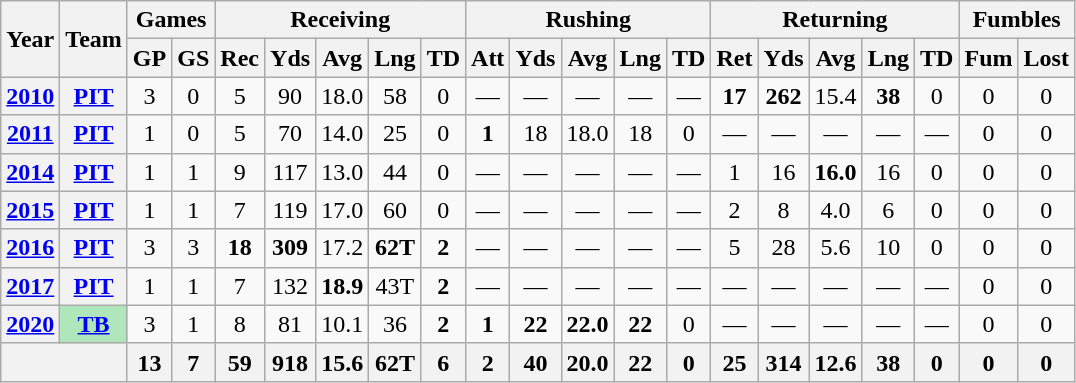<table class=wikitable style="text-align:center;">
<tr>
<th rowspan="2">Year</th>
<th rowspan="2">Team</th>
<th colspan="2">Games</th>
<th colspan="5">Receiving</th>
<th colspan="5">Rushing</th>
<th colspan="5">Returning</th>
<th colspan="2">Fumbles</th>
</tr>
<tr>
<th>GP</th>
<th>GS</th>
<th>Rec</th>
<th>Yds</th>
<th>Avg</th>
<th>Lng</th>
<th>TD</th>
<th>Att</th>
<th>Yds</th>
<th>Avg</th>
<th>Lng</th>
<th>TD</th>
<th>Ret</th>
<th>Yds</th>
<th>Avg</th>
<th>Lng</th>
<th>TD</th>
<th>Fum</th>
<th>Lost</th>
</tr>
<tr>
<th><a href='#'>2010</a></th>
<th><a href='#'>PIT</a></th>
<td>3</td>
<td>0</td>
<td>5</td>
<td>90</td>
<td>18.0</td>
<td>58</td>
<td>0</td>
<td>—</td>
<td>—</td>
<td>—</td>
<td>—</td>
<td>—</td>
<td><strong>17</strong></td>
<td><strong>262</strong></td>
<td>15.4</td>
<td><strong>38</strong></td>
<td>0</td>
<td>0</td>
<td>0</td>
</tr>
<tr>
<th><a href='#'>2011</a></th>
<th><a href='#'>PIT</a></th>
<td>1</td>
<td>0</td>
<td>5</td>
<td>70</td>
<td>14.0</td>
<td>25</td>
<td>0</td>
<td><strong>1</strong></td>
<td>18</td>
<td>18.0</td>
<td>18</td>
<td>0</td>
<td>—</td>
<td>—</td>
<td>—</td>
<td>—</td>
<td>—</td>
<td>0</td>
<td>0</td>
</tr>
<tr>
<th><a href='#'>2014</a></th>
<th><a href='#'>PIT</a></th>
<td>1</td>
<td>1</td>
<td>9</td>
<td>117</td>
<td>13.0</td>
<td>44</td>
<td>0</td>
<td>—</td>
<td>—</td>
<td>—</td>
<td>—</td>
<td>—</td>
<td>1</td>
<td>16</td>
<td><strong>16.0</strong></td>
<td>16</td>
<td>0</td>
<td>0</td>
<td>0</td>
</tr>
<tr>
<th><a href='#'>2015</a></th>
<th><a href='#'>PIT</a></th>
<td>1</td>
<td>1</td>
<td>7</td>
<td>119</td>
<td>17.0</td>
<td>60</td>
<td>0</td>
<td>—</td>
<td>—</td>
<td>—</td>
<td>—</td>
<td>—</td>
<td>2</td>
<td>8</td>
<td>4.0</td>
<td>6</td>
<td>0</td>
<td>0</td>
<td>0</td>
</tr>
<tr>
<th><a href='#'>2016</a></th>
<th><a href='#'>PIT</a></th>
<td>3</td>
<td>3</td>
<td><strong>18</strong></td>
<td><strong>309</strong></td>
<td>17.2</td>
<td><strong>62T</strong></td>
<td><strong>2</strong></td>
<td>—</td>
<td>—</td>
<td>—</td>
<td>—</td>
<td>—</td>
<td>5</td>
<td>28</td>
<td>5.6</td>
<td>10</td>
<td>0</td>
<td>0</td>
<td>0</td>
</tr>
<tr>
<th><a href='#'>2017</a></th>
<th><a href='#'>PIT</a></th>
<td>1</td>
<td>1</td>
<td>7</td>
<td>132</td>
<td><strong>18.9</strong></td>
<td>43T</td>
<td><strong>2</strong></td>
<td>—</td>
<td>—</td>
<td>—</td>
<td>—</td>
<td>—</td>
<td>—</td>
<td>—</td>
<td>—</td>
<td>—</td>
<td>—</td>
<td>0</td>
<td>0</td>
</tr>
<tr>
<th><a href='#'>2020</a></th>
<th style="background:#afe6ba;"><a href='#'>TB</a></th>
<td>3</td>
<td>1</td>
<td>8</td>
<td>81</td>
<td>10.1</td>
<td>36</td>
<td><strong>2</strong></td>
<td><strong>1</strong></td>
<td><strong>22</strong></td>
<td><strong>22.0</strong></td>
<td><strong>22</strong></td>
<td>0</td>
<td>—</td>
<td>—</td>
<td>—</td>
<td>—</td>
<td>—</td>
<td>0</td>
<td>0</td>
</tr>
<tr>
<th colspan="2"></th>
<th>13</th>
<th>7</th>
<th>59</th>
<th>918</th>
<th>15.6</th>
<th>62T</th>
<th>6</th>
<th>2</th>
<th>40</th>
<th>20.0</th>
<th>22</th>
<th>0</th>
<th>25</th>
<th>314</th>
<th>12.6</th>
<th>38</th>
<th>0</th>
<th>0</th>
<th>0</th>
</tr>
</table>
